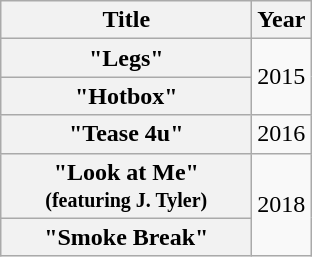<table class="wikitable plainrowheaders" style="text-align:left;">
<tr>
<th scope="col" style="width:10em;">Title</th>
<th>Year</th>
</tr>
<tr>
<th scope="row">"Legs"<br></th>
<td rowspan="2">2015</td>
</tr>
<tr>
<th scope="row">"Hotbox"</th>
</tr>
<tr>
<th scope="row">"Tease 4u"</th>
<td>2016</td>
</tr>
<tr>
<th scope="row">"Look at Me"<br><small>(featuring J. Tyler)</small></th>
<td rowspan="2">2018</td>
</tr>
<tr>
<th scope="row">"Smoke Break"</th>
</tr>
</table>
